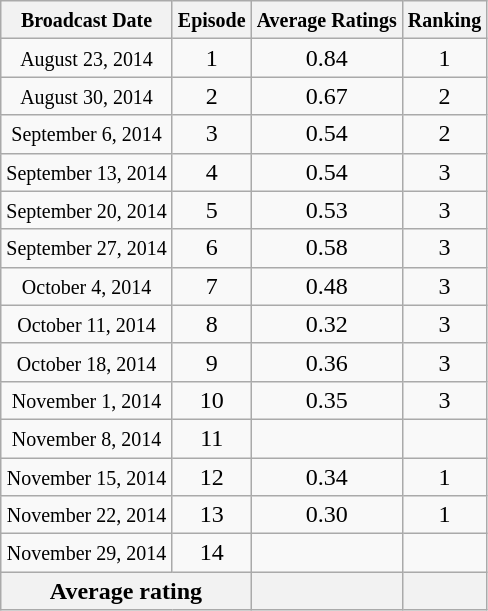<table class="wikitable" style="text-align:center">
<tr>
<th><small>Broadcast Date</small></th>
<th><small>Episode</small></th>
<th><small>Average Ratings</small></th>
<th><small>Ranking</small></th>
</tr>
<tr align="center">
<td><small>August 23, 2014</small></td>
<td>1</td>
<td>0.84</td>
<td>1</td>
</tr>
<tr align="center">
<td><small>August 30, 2014</small></td>
<td>2</td>
<td>0.67</td>
<td>2</td>
</tr>
<tr align="center">
<td><small>September 6, 2014</small></td>
<td>3</td>
<td>0.54</td>
<td>2</td>
</tr>
<tr align="center">
<td><small>September 13, 2014</small></td>
<td>4</td>
<td>0.54</td>
<td>3</td>
</tr>
<tr align="center">
<td><small>September 20, 2014</small></td>
<td>5</td>
<td>0.53</td>
<td>3</td>
</tr>
<tr align="center">
<td><small>September 27, 2014</small></td>
<td>6</td>
<td>0.58</td>
<td>3</td>
</tr>
<tr align="center">
<td><small>October 4, 2014</small></td>
<td>7</td>
<td>0.48</td>
<td>3</td>
</tr>
<tr align="center">
<td><small>October 11, 2014</small></td>
<td>8</td>
<td>0.32</td>
<td>3</td>
</tr>
<tr align="center">
<td><small>October 18, 2014</small></td>
<td>9</td>
<td>0.36</td>
<td>3</td>
</tr>
<tr align="center">
<td><small>November 1, 2014</small></td>
<td>10</td>
<td>0.35</td>
<td>3</td>
</tr>
<tr align="center">
<td><small>November 8, 2014</small></td>
<td>11</td>
<td></td>
<td></td>
</tr>
<tr align="center">
<td><small>November 15, 2014</small></td>
<td>12</td>
<td>0.34</td>
<td>1</td>
</tr>
<tr align="center">
<td><small>November 22, 2014</small></td>
<td>13</td>
<td>0.30</td>
<td>1</td>
</tr>
<tr align="center">
<td><small>November 29, 2014</small></td>
<td>14</td>
<td></td>
<td></td>
</tr>
<tr align="center">
<th colspan="2"><strong>Average rating</strong></th>
<th></th>
<th></th>
</tr>
</table>
